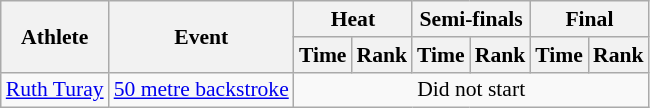<table class="wikitable" style="font-size:90%; text-align:center">
<tr>
<th rowspan="2">Athlete</th>
<th rowspan="2">Event</th>
<th colspan="2">Heat</th>
<th colspan="2">Semi-finals</th>
<th colspan="2">Final</th>
</tr>
<tr>
<th>Time</th>
<th>Rank</th>
<th>Time</th>
<th>Rank</th>
<th>Time</th>
<th>Rank</th>
</tr>
<tr>
<td align="left"><a href='#'>Ruth Turay</a></td>
<td align="left"><a href='#'>50 metre backstroke</a></td>
<td colspan="6">Did not start</td>
</tr>
</table>
